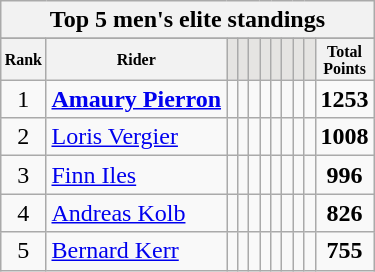<table class="wikitable sortable">
<tr>
<th colspan=27 align="center"><strong>Top 5 men's elite standings</strong></th>
</tr>
<tr>
</tr>
<tr style="font-size:8pt;font-weight:bold">
<th align="center">Rank</th>
<th align="center">Rider</th>
<th class=unsortable style="background:#E5E4E2;"><small></small></th>
<th class=unsortable style="background:#E5E4E2;"><small></small></th>
<th class=unsortable style="background:#E5E4E2;"><small></small></th>
<th class=unsortable style="background:#E5E4E2;"><small></small></th>
<th class=unsortable style="background:#E5E4E2;"><small></small></th>
<th class=unsortable style="background:#E5E4E2;"><small></small></th>
<th class=unsortable style="background:#E5E4E2;"><small></small></th>
<th class=unsortable style="background:#E5E4E2;"><small></small></th>
<th align="center">Total<br>Points</th>
</tr>
<tr>
<td align=center>1</td>
<td> <strong><a href='#'>Amaury Pierron</a></strong></td>
<td align=center></td>
<td align=center></td>
<td align=center></td>
<td align=center></td>
<td align=center></td>
<td align=center></td>
<td align=center></td>
<td align=center></td>
<td align=center><strong>1253</strong></td>
</tr>
<tr>
<td align=center>2</td>
<td> <a href='#'>Loris Vergier</a></td>
<td align=center></td>
<td align=center></td>
<td align=center></td>
<td align=center></td>
<td align=center></td>
<td align=center></td>
<td align=center></td>
<td align=center></td>
<td align=center><strong>1008</strong></td>
</tr>
<tr>
<td align=center>3</td>
<td> <a href='#'>Finn Iles</a></td>
<td align=center></td>
<td align=center></td>
<td align=center></td>
<td align=center></td>
<td align=center></td>
<td align=center></td>
<td align=center></td>
<td align=center></td>
<td align=center><strong>996</strong></td>
</tr>
<tr>
<td align=center>4</td>
<td> <a href='#'>Andreas Kolb</a></td>
<td align=center></td>
<td align=center></td>
<td align=center></td>
<td align=center></td>
<td align=center></td>
<td align=center></td>
<td align=center></td>
<td align=center></td>
<td align=center><strong>826</strong></td>
</tr>
<tr>
<td align=center>5</td>
<td> <a href='#'>Bernard Kerr</a></td>
<td align=center></td>
<td align=center></td>
<td align=center></td>
<td align=center></td>
<td align=center></td>
<td align=center></td>
<td align=center></td>
<td align=center></td>
<td align=center><strong>755</strong><br></td>
</tr>
</table>
